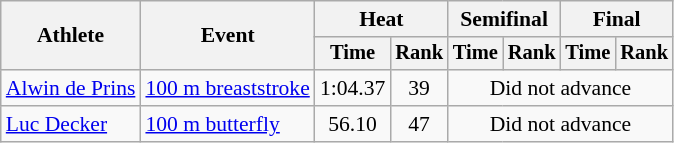<table class=wikitable style="font-size:90%">
<tr>
<th rowspan="2">Athlete</th>
<th rowspan="2">Event</th>
<th colspan="2">Heat</th>
<th colspan="2">Semifinal</th>
<th colspan="2">Final</th>
</tr>
<tr style="font-size:95%">
<th>Time</th>
<th>Rank</th>
<th>Time</th>
<th>Rank</th>
<th>Time</th>
<th>Rank</th>
</tr>
<tr align=center>
<td align=left><a href='#'>Alwin de Prins</a></td>
<td align=left><a href='#'>100 m breaststroke</a></td>
<td>1:04.37</td>
<td>39</td>
<td colspan=4>Did not advance</td>
</tr>
<tr align=center>
<td align=left><a href='#'>Luc Decker</a></td>
<td align=left><a href='#'>100 m butterfly</a></td>
<td>56.10</td>
<td>47</td>
<td colspan=4>Did not advance</td>
</tr>
</table>
